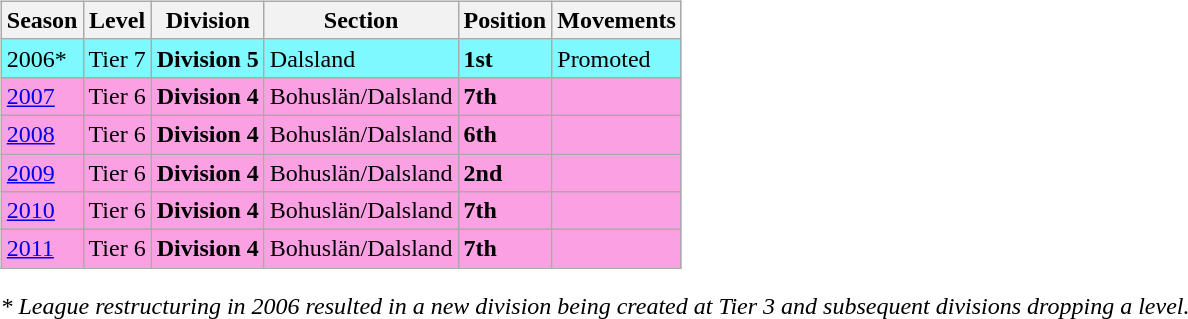<table>
<tr>
<td valign="top" width=0%><br><table class="wikitable">
<tr style="background:#f0f6fa;">
<th><strong>Season</strong></th>
<th><strong>Level</strong></th>
<th><strong>Division</strong></th>
<th><strong>Section</strong></th>
<th><strong>Position</strong></th>
<th><strong>Movements</strong></th>
</tr>
<tr>
<td style="background:#7DF9FF;">2006*</td>
<td style="background:#7DF9FF;">Tier 7</td>
<td style="background:#7DF9FF;"><strong>Division 5</strong></td>
<td style="background:#7DF9FF;">Dalsland</td>
<td style="background:#7DF9FF;"><strong>1st</strong></td>
<td style="background:#7DF9FF;">Promoted</td>
</tr>
<tr>
<td style="background:#FBA0E3;"><a href='#'>2007</a></td>
<td style="background:#FBA0E3;">Tier 6</td>
<td style="background:#FBA0E3;"><strong>Division 4</strong></td>
<td style="background:#FBA0E3;">Bohuslän/Dalsland</td>
<td style="background:#FBA0E3;"><strong>7th</strong></td>
<td style="background:#FBA0E3;"></td>
</tr>
<tr>
<td style="background:#FBA0E3;"><a href='#'>2008</a></td>
<td style="background:#FBA0E3;">Tier 6</td>
<td style="background:#FBA0E3;"><strong>Division 4</strong></td>
<td style="background:#FBA0E3;">Bohuslän/Dalsland</td>
<td style="background:#FBA0E3;"><strong>6th</strong></td>
<td style="background:#FBA0E3;"></td>
</tr>
<tr>
<td style="background:#FBA0E3;"><a href='#'>2009</a></td>
<td style="background:#FBA0E3;">Tier 6</td>
<td style="background:#FBA0E3;"><strong>Division 4</strong></td>
<td style="background:#FBA0E3;">Bohuslän/Dalsland</td>
<td style="background:#FBA0E3;"><strong>2nd</strong></td>
<td style="background:#FBA0E3;"></td>
</tr>
<tr>
<td style="background:#FBA0E3;"><a href='#'>2010</a></td>
<td style="background:#FBA0E3;">Tier 6</td>
<td style="background:#FBA0E3;"><strong>Division 4</strong></td>
<td style="background:#FBA0E3;">Bohuslän/Dalsland</td>
<td style="background:#FBA0E3;"><strong>7th</strong></td>
<td style="background:#FBA0E3;"></td>
</tr>
<tr>
<td style="background:#FBA0E3;"><a href='#'>2011</a></td>
<td style="background:#FBA0E3;">Tier 6</td>
<td style="background:#FBA0E3;"><strong>Division 4</strong></td>
<td style="background:#FBA0E3;">Bohuslän/Dalsland</td>
<td style="background:#FBA0E3;"><strong>7th</strong></td>
<td style="background:#FBA0E3;"></td>
</tr>
</table>
<em>* League restructuring in 2006 resulted in a new division being created at Tier 3 and subsequent divisions dropping a level.</em>


</td>
</tr>
</table>
